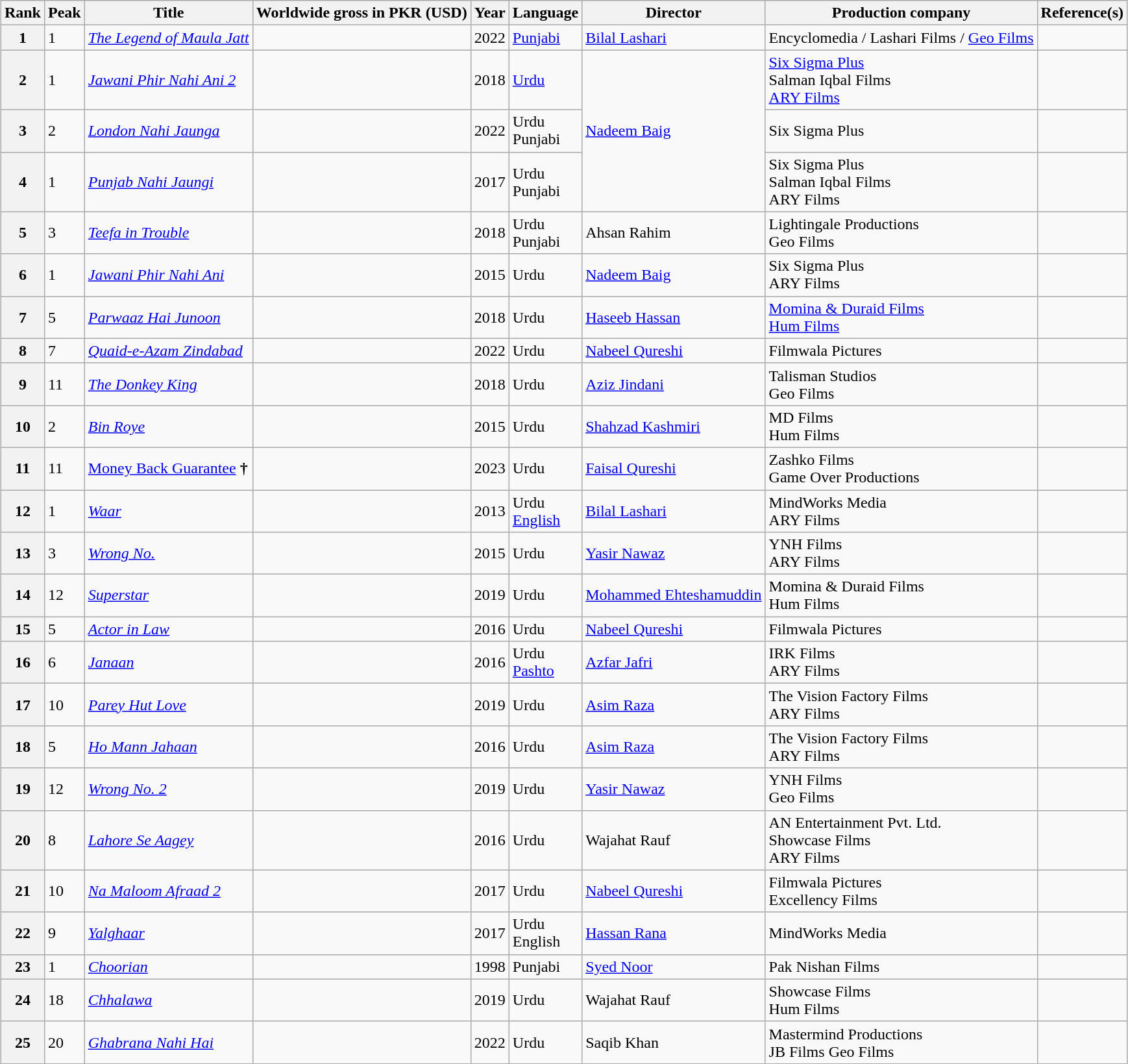<table class="wikitable sortable" style="margin:auto;">
<tr>
<th>Rank</th>
<th>Peak</th>
<th>Title</th>
<th>Worldwide gross in PKR (USD)</th>
<th>Year</th>
<th>Language</th>
<th>Director</th>
<th>Production company</th>
<th>Reference(s)</th>
</tr>
<tr>
<th>1</th>
<td>1</td>
<td><em><a href='#'>The Legend of Maula Jatt</a></em></td>
<td></td>
<td>2022</td>
<td><a href='#'>Punjabi</a></td>
<td><a href='#'>Bilal Lashari</a></td>
<td>Encyclomedia / Lashari Films / <a href='#'>Geo Films</a></td>
<td style="text-align:center;"></td>
</tr>
<tr>
<th scope="row">2</th>
<td>1</td>
<td><em><a href='#'>Jawani Phir Nahi Ani 2</a></em></td>
<td></td>
<td>2018</td>
<td><a href='#'>Urdu</a></td>
<td rowspan=3><a href='#'>Nadeem Baig</a></td>
<td><a href='#'>Six Sigma Plus</a> <br> Salman Iqbal Films <br> <a href='#'>ARY Films</a></td>
<td style="text-align:center;"></td>
</tr>
<tr>
<th>3</th>
<td>2</td>
<td><em><a href='#'>London Nahi Jaunga</a></em></td>
<td></td>
<td>2022</td>
<td>Urdu <br> Punjabi</td>
<td>Six Sigma Plus</td>
<td style="text-align:center;"></td>
</tr>
<tr>
<th scope="row">4</th>
<td>1</td>
<td><em><a href='#'>Punjab Nahi Jaungi</a></em></td>
<td></td>
<td>2017</td>
<td>Urdu <br> Punjabi</td>
<td>Six Sigma Plus <br> Salman Iqbal Films  <br> ARY Films</td>
<td style="text-align:center;"></td>
</tr>
<tr>
<th scope="row">5</th>
<td>3</td>
<td><em><a href='#'>Teefa in Trouble</a></em></td>
<td></td>
<td>2018</td>
<td>Urdu <br> Punjabi</td>
<td>Ahsan Rahim</td>
<td>Lightingale Productions <br> Geo Films</td>
<td style="text-align:center;"></td>
</tr>
<tr>
<th scope="row" ">6</th>
<td>1</td>
<td><em><a href='#'>Jawani Phir Nahi Ani</a></em></td>
<td></td>
<td>2015</td>
<td>Urdu</td>
<td><a href='#'>Nadeem Baig</a></td>
<td>Six Sigma Plus <br> ARY Films</td>
<td style="text-align:center;"></td>
</tr>
<tr>
<th scope="row">7</th>
<td>5</td>
<td><em><a href='#'>Parwaaz Hai Junoon</a></em></td>
<td></td>
<td>2018</td>
<td>Urdu</td>
<td><a href='#'>Haseeb Hassan</a></td>
<td><a href='#'>Momina & Duraid Films</a> <br> <a href='#'>Hum Films</a></td>
<td style="text-align:center;"></td>
</tr>
<tr>
<th scope="row">8</th>
<td>7</td>
<td><em><a href='#'>Quaid-e-Azam Zindabad</a></em></td>
<td></td>
<td>2022</td>
<td>Urdu</td>
<td><a href='#'>Nabeel Qureshi</a></td>
<td>Filmwala Pictures</td>
<td style="text-align:center;"></td>
</tr>
<tr>
<th>9</th>
<td>11</td>
<td><em><a href='#'>The Donkey King</a></em></td>
<td></td>
<td>2018</td>
<td>Urdu</td>
<td><a href='#'>Aziz Jindani</a></td>
<td>Talisman Studios <br>Geo Films</td>
<td style="text-align:center;"></td>
</tr>
<tr>
<th scope="row">10</th>
<td>2</td>
<td><em><a href='#'>Bin Roye</a></em></td>
<td></td>
<td>2015</td>
<td>Urdu</td>
<td><a href='#'>Shahzad Kashmiri</a></td>
<td>MD Films <br> Hum Films</td>
<td style="text-align:center;"></td>
</tr>
<tr>
<th>11</th>
<td>11</td>
<td><a href='#'>Money Back Guarantee</a> <strong>†</strong></td>
<td></td>
<td>2023</td>
<td>Urdu</td>
<td><a href='#'>Faisal Qureshi</a></td>
<td>Zashko Films<br>Game Over Productions</td>
<td></td>
</tr>
<tr>
<th scope="row">12</th>
<td>1</td>
<td><em><a href='#'>Waar</a></em></td>
<td></td>
<td>2013</td>
<td>Urdu <br> <a href='#'>English</a></td>
<td><a href='#'>Bilal Lashari</a></td>
<td>MindWorks Media <br> ARY Films</td>
<td style="text-align:center;"></td>
</tr>
<tr>
<th scope="row">13</th>
<td>3</td>
<td><em><a href='#'>Wrong No.</a></em></td>
<td></td>
<td>2015</td>
<td>Urdu</td>
<td><a href='#'>Yasir Nawaz</a></td>
<td>YNH Films <br> ARY Films</td>
<td style="text-align:center;"></td>
</tr>
<tr>
<th scope="row">14</th>
<td>12</td>
<td><em><a href='#'>Superstar</a></em></td>
<td></td>
<td>2019</td>
<td>Urdu</td>
<td><a href='#'>Mohammed Ehteshamuddin</a></td>
<td>Momina & Duraid Films <br> Hum Films</td>
<td style="text-align:center;"></td>
</tr>
<tr>
<th scope="row">15</th>
<td>5</td>
<td><em><a href='#'>Actor in Law</a></em></td>
<td></td>
<td>2016</td>
<td>Urdu</td>
<td><a href='#'>Nabeel Qureshi</a></td>
<td>Filmwala Pictures</td>
<td style="text-align:center;"></td>
</tr>
<tr>
<th scope="row">16</th>
<td>6</td>
<td><em><a href='#'>Janaan</a></em></td>
<td></td>
<td>2016</td>
<td>Urdu <br> <a href='#'>Pashto</a></td>
<td><a href='#'>Azfar Jafri</a></td>
<td>IRK Films <br> ARY Films</td>
<td style="text-align:center;"></td>
</tr>
<tr>
<th>17</th>
<td>10</td>
<td><em><a href='#'>Parey Hut Love</a></em></td>
<td></td>
<td>2019</td>
<td>Urdu</td>
<td><a href='#'>Asim Raza</a></td>
<td>The Vision Factory Films<br>ARY Films</td>
<td style="text-align:center;"></td>
</tr>
<tr>
<th scope="row">18</th>
<td>5</td>
<td><em><a href='#'>Ho Mann Jahaan</a></em></td>
<td></td>
<td>2016</td>
<td>Urdu</td>
<td><a href='#'>Asim Raza</a></td>
<td>The Vision Factory Films <br> ARY Films</td>
<td style="text-align:center;"></td>
</tr>
<tr>
<th scope="row">19</th>
<td>12</td>
<td><em><a href='#'>Wrong No. 2</a></em></td>
<td></td>
<td>2019</td>
<td>Urdu</td>
<td><a href='#'>Yasir Nawaz</a></td>
<td>YNH Films <br> Geo Films</td>
<td style="text-align:center;"></td>
</tr>
<tr>
<th scope="row">20</th>
<td>8</td>
<td><em><a href='#'>Lahore Se Aagey</a></em></td>
<td></td>
<td>2016</td>
<td>Urdu</td>
<td>Wajahat Rauf</td>
<td>AN Entertainment Pvt. Ltd. <br> Showcase Films <br> ARY Films</td>
<td style="text-align:center;"></td>
</tr>
<tr>
<th scope="row">21</th>
<td>10</td>
<td><em><a href='#'>Na Maloom Afraad 2</a></em></td>
<td></td>
<td>2017</td>
<td>Urdu</td>
<td><a href='#'>Nabeel Qureshi</a></td>
<td>Filmwala Pictures <br> Excellency Films</td>
<td style="text-align:center;"></td>
</tr>
<tr>
<th scope="row">22</th>
<td>9</td>
<td><em><a href='#'>Yalghaar</a></em></td>
<td></td>
<td>2017</td>
<td>Urdu <br> English</td>
<td><a href='#'>Hassan Rana</a></td>
<td>MindWorks Media</td>
<td style="text-align:center;"></td>
</tr>
<tr>
<th scope="row">23</th>
<td>1</td>
<td><a href='#'><em>Choorian</em></a></td>
<td></td>
<td>1998</td>
<td>Punjabi</td>
<td><a href='#'>Syed Noor</a></td>
<td>Pak Nishan Films</td>
<td style="text-align:center;"></td>
</tr>
<tr>
<th scope="row">24</th>
<td>18</td>
<td><em><a href='#'>Chhalawa</a></em></td>
<td></td>
<td>2019</td>
<td>Urdu</td>
<td>Wajahat Rauf</td>
<td>Showcase Films <br> Hum Films</td>
<td style="text-align:center;"></td>
</tr>
<tr>
<th>25</th>
<td>20</td>
<td><em><a href='#'>Ghabrana Nahi Hai</a></em></td>
<td></td>
<td>2022</td>
<td>Urdu</td>
<td>Saqib Khan</td>
<td>Mastermind Productions<br>JB Films
Geo Films</td>
<td style="text-align:center;"></td>
</tr>
</table>
